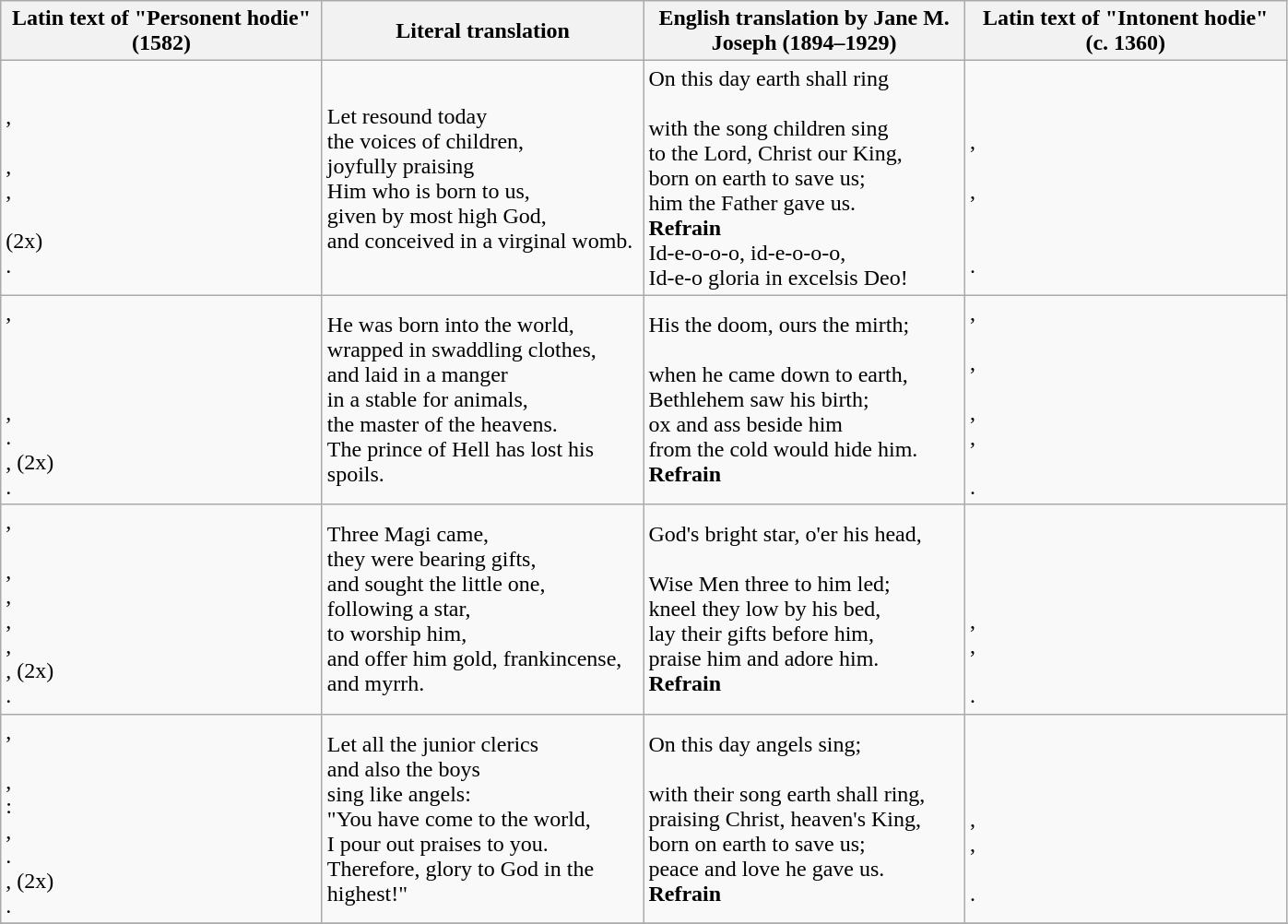<table class="wikitable">
<tr>
<th width="225">Latin text of "Personent hodie" (1582)</th>
<th width="225">Literal translation</th>
<th width="225">English translation by Jane M. Joseph (1894–1929)</th>
<th width="225">Latin text of "Intonent hodie" (c. 1360)</th>
</tr>
<tr>
<td> <br>,<br><br>,<br>,<br><br> (2x)<br>.<br></td>
<td>Let resound today<br>the voices of children,<br>joyfully praising<br>Him who is born to us,<br>given by most high God,<br>and conceived in a virginal womb.</td>
<td>On this day earth shall ring<br><br>with the song children sing<br>
to the Lord, Christ our King,<br>
born on earth to save us;<br>
him the Father gave us.<br><strong>Refrain</strong><br>
Id-e-o-o-o, id-e-o-o-o,<br>
Id-e-o gloria in excelsis Deo!<br></td>
<td><br><br>,<br>
<br>
,<br>
<br>
<br>
.<br></td>
</tr>
<tr>
<td>,<br><br><br>
<br>
,<br>
.<br>
, (2x)<br>.<br></td>
<td>He was born into the world,<br>wrapped in swaddling clothes,<br>and laid in a manger<br>in a stable for animals,<br>the master of the heavens.<br>The prince of Hell has lost his spoils.</td>
<td>His the doom, ours the mirth;<br><br>when he came down to earth,<br>
Bethlehem saw his birth;<br>
ox and ass beside him<br>
from the cold would hide him.<br><strong>Refrain</strong><br></td>
<td>,<br><br>,<br>
 <br>
,<br>
,<br>
<br>
.<br></td>
</tr>
<tr>
<td>,<br><br>,<br>
,<br>
,<br>
,<br>
, (2x)<br>.<br></td>
<td>Three Magi came,<br>they were bearing gifts,<br>and sought the little one,<br>following a star,<br>to worship him,<br>and offer him gold, frankincense, and myrrh.</td>
<td>God's bright star, o'er his head,<br><br>Wise Men three to him led;<br>
kneel they low by his bed,<br>
lay their gifts before him,<br>
praise him and adore him.<br><strong>Refrain</strong><br></td>
<td><br><br><br>
<br>
,<br>
,<br>
 <br>
.<br></td>
</tr>
<tr>
<td>,<br><br>,<br>
:<br>
,<br>
.<br>
, (2x)<br>.<br></td>
<td>Let all the junior clerics<br>and also the boys<br>sing like angels:<br>"You have come to the world,<br>I pour out praises to you.<br>Therefore, glory to God in the highest!"</td>
<td>On this day angels sing;<br><br>with their song earth shall ring,<br>
praising Christ, heaven's King,<br>
born on earth to save us;<br>
peace and love he gave us.<br><strong>Refrain</strong><br></td>
<td><br><br><br>
,<br>
,<br>
<br>
.<br></td>
</tr>
<tr>
</tr>
</table>
